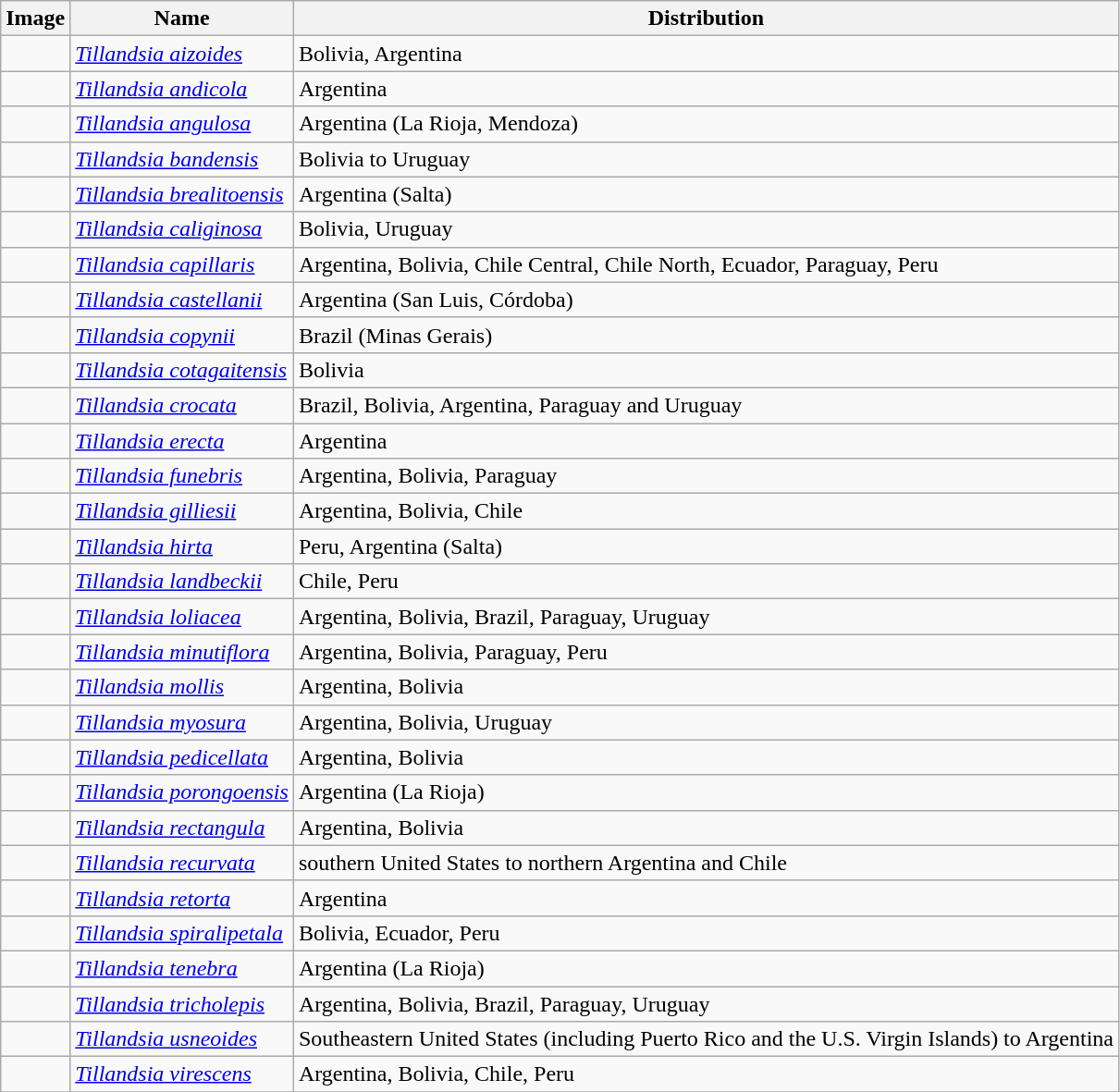<table class="wikitable collapsible">
<tr>
<th>Image</th>
<th>Name</th>
<th>Distribution</th>
</tr>
<tr>
<td></td>
<td><em><a href='#'>Tillandsia aizoides</a></em> </td>
<td>Bolivia, Argentina</td>
</tr>
<tr>
<td></td>
<td><em><a href='#'>Tillandsia andicola</a></em> </td>
<td>Argentina</td>
</tr>
<tr>
<td></td>
<td><em><a href='#'>Tillandsia angulosa</a></em> </td>
<td>Argentina (La Rioja, Mendoza)</td>
</tr>
<tr>
<td></td>
<td><em><a href='#'>Tillandsia bandensis</a></em> </td>
<td>Bolivia to Uruguay</td>
</tr>
<tr>
<td></td>
<td><em><a href='#'>Tillandsia brealitoensis</a></em> </td>
<td>Argentina (Salta)</td>
</tr>
<tr>
<td></td>
<td><em><a href='#'>Tillandsia caliginosa</a></em> </td>
<td>Bolivia, Uruguay</td>
</tr>
<tr>
<td></td>
<td><em><a href='#'>Tillandsia capillaris</a></em> </td>
<td>Argentina, Bolivia, Chile Central, Chile North, Ecuador, Paraguay, Peru</td>
</tr>
<tr>
<td></td>
<td><em><a href='#'>Tillandsia castellanii</a></em> </td>
<td>Argentina (San Luis, Córdoba)</td>
</tr>
<tr>
<td></td>
<td><em><a href='#'>Tillandsia copynii</a></em> </td>
<td>Brazil (Minas Gerais)</td>
</tr>
<tr>
<td></td>
<td><em><a href='#'>Tillandsia cotagaitensis</a></em> </td>
<td>Bolivia</td>
</tr>
<tr>
<td></td>
<td><em><a href='#'>Tillandsia crocata</a></em> </td>
<td>Brazil, Bolivia, Argentina, Paraguay and Uruguay</td>
</tr>
<tr>
<td></td>
<td><em><a href='#'>Tillandsia erecta</a></em> </td>
<td>Argentina</td>
</tr>
<tr>
<td></td>
<td><em><a href='#'>Tillandsia funebris</a></em> </td>
<td>Argentina, Bolivia, Paraguay</td>
</tr>
<tr>
<td></td>
<td><em><a href='#'>Tillandsia gilliesii</a></em> </td>
<td>Argentina, Bolivia, Chile</td>
</tr>
<tr>
<td></td>
<td><em><a href='#'>Tillandsia hirta</a></em> </td>
<td>Peru, Argentina (Salta)</td>
</tr>
<tr>
<td></td>
<td><em><a href='#'>Tillandsia landbeckii</a></em> </td>
<td>Chile, Peru</td>
</tr>
<tr>
<td></td>
<td><em><a href='#'>Tillandsia loliacea</a></em> </td>
<td>Argentina, Bolivia, Brazil, Paraguay, Uruguay</td>
</tr>
<tr>
<td></td>
<td><em><a href='#'>Tillandsia minutiflora</a></em> </td>
<td>Argentina, Bolivia, Paraguay, Peru</td>
</tr>
<tr>
<td></td>
<td><em><a href='#'>Tillandsia mollis</a></em> </td>
<td>Argentina, Bolivia</td>
</tr>
<tr>
<td></td>
<td><em><a href='#'>Tillandsia myosura</a></em> </td>
<td>Argentina, Bolivia, Uruguay</td>
</tr>
<tr>
<td></td>
<td><em><a href='#'>Tillandsia pedicellata</a></em> </td>
<td>Argentina, Bolivia</td>
</tr>
<tr>
<td></td>
<td><em><a href='#'>Tillandsia porongoensis</a></em> </td>
<td>Argentina (La Rioja)</td>
</tr>
<tr>
<td></td>
<td><em><a href='#'>Tillandsia rectangula</a></em> </td>
<td>Argentina, Bolivia</td>
</tr>
<tr>
<td></td>
<td><em><a href='#'>Tillandsia recurvata</a></em> </td>
<td>southern United States to northern Argentina and Chile</td>
</tr>
<tr>
<td></td>
<td><em><a href='#'>Tillandsia retorta</a></em> </td>
<td>Argentina</td>
</tr>
<tr>
<td></td>
<td><em><a href='#'>Tillandsia spiralipetala</a></em> </td>
<td>Bolivia, Ecuador, Peru</td>
</tr>
<tr>
<td></td>
<td><em><a href='#'>Tillandsia tenebra</a></em> </td>
<td>Argentina (La Rioja)</td>
</tr>
<tr>
<td></td>
<td><em><a href='#'>Tillandsia tricholepis</a></em> </td>
<td>Argentina, Bolivia, Brazil, Paraguay, Uruguay</td>
</tr>
<tr>
<td></td>
<td><em><a href='#'>Tillandsia usneoides</a></em> </td>
<td>Southeastern United States (including Puerto Rico and the U.S. Virgin Islands) to Argentina</td>
</tr>
<tr>
<td></td>
<td><em><a href='#'>Tillandsia virescens</a></em> </td>
<td>Argentina, Bolivia, Chile, Peru</td>
</tr>
<tr>
</tr>
</table>
